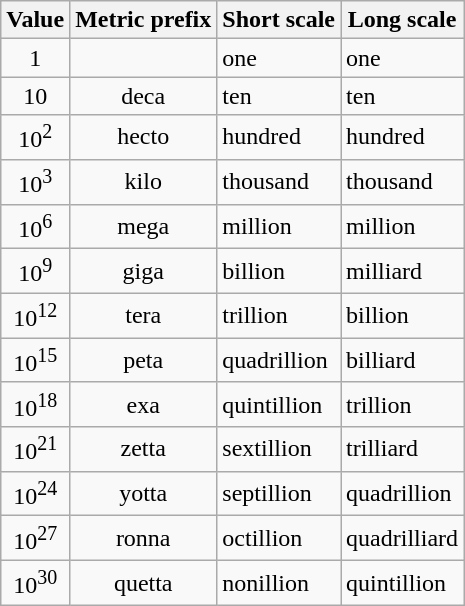<table class="wikitable">
<tr style="text-align:left;">
<th>Value</th>
<th>Metric prefix</th>
<th>Short scale</th>
<th>Long scale</th>
</tr>
<tr>
<td style="text-align:center;">1</td>
<td style="text-align:center;"> </td>
<td>one</td>
<td>one</td>
</tr>
<tr>
<td style="text-align:center;">10</td>
<td style="text-align:center;">deca</td>
<td>ten</td>
<td>ten</td>
</tr>
<tr>
<td style="text-align:center;">10<sup>2</sup></td>
<td style="text-align:center;">hecto</td>
<td>hundred</td>
<td>hundred</td>
</tr>
<tr>
<td style="text-align:center;">10<sup>3</sup></td>
<td style="text-align:center;">kilo</td>
<td>thousand</td>
<td>thousand</td>
</tr>
<tr>
<td style="text-align:center;">10<sup>6</sup></td>
<td style="text-align:center;">mega</td>
<td>million</td>
<td>million</td>
</tr>
<tr>
<td style="text-align:center;">10<sup>9</sup></td>
<td style="text-align:center;">giga</td>
<td>billion</td>
<td>milliard</td>
</tr>
<tr>
<td style="text-align:center;">10<sup>12</sup></td>
<td style="text-align:center;">tera</td>
<td>trillion</td>
<td>billion</td>
</tr>
<tr>
<td style="text-align:center;">10<sup>15</sup></td>
<td style="text-align:center;">peta</td>
<td>quadrillion</td>
<td>billiard</td>
</tr>
<tr>
<td style="text-align:center;">10<sup>18</sup></td>
<td style="text-align:center;">exa</td>
<td>quintillion</td>
<td>trillion</td>
</tr>
<tr>
<td style="text-align:center;">10<sup>21</sup></td>
<td style="text-align:center;">zetta</td>
<td>sextillion</td>
<td>trilliard</td>
</tr>
<tr>
<td style="text-align:center;">10<sup>24</sup></td>
<td style="text-align:center;">yotta</td>
<td>septillion</td>
<td>quadrillion</td>
</tr>
<tr>
<td style="text-align:center;">10<sup>27</sup></td>
<td style="text-align:center;">ronna</td>
<td>octillion</td>
<td>quadrilliard</td>
</tr>
<tr>
<td style="text-align:center;">10<sup>30</sup></td>
<td style="text-align:center;">quetta</td>
<td>nonillion</td>
<td>quintillion</td>
</tr>
</table>
